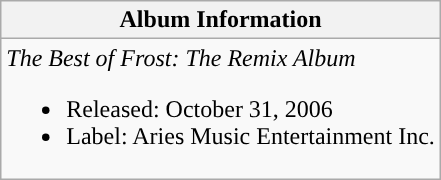<table class="wikitable">
<tr>
<th align="left">Album Information</th>
</tr>
<tr>
<td align="left"><em>The Best of Frost: The Remix Album</em><br><ul><li>Released: October 31, 2006</li><li>Label: Aries Music Entertainment Inc.</li></ul></td>
</tr>
</table>
